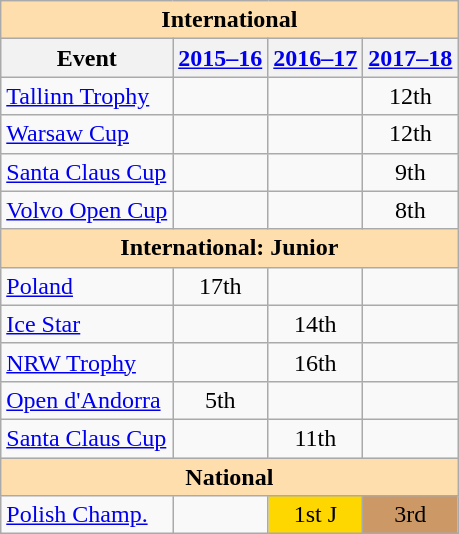<table class="wikitable" style="text-align:center">
<tr>
<th colspan=4 align=center style="background-color: #ffdead; ">International</th>
</tr>
<tr>
<th>Event</th>
<th><a href='#'>2015–16</a></th>
<th><a href='#'>2016–17</a></th>
<th><a href='#'>2017–18</a></th>
</tr>
<tr>
<td align=left> <a href='#'>Tallinn Trophy</a></td>
<td></td>
<td></td>
<td>12th</td>
</tr>
<tr>
<td align=left> <a href='#'>Warsaw Cup</a></td>
<td></td>
<td></td>
<td>12th</td>
</tr>
<tr>
<td align=left><a href='#'>Santa Claus Cup</a></td>
<td></td>
<td></td>
<td>9th</td>
</tr>
<tr>
<td align=left><a href='#'>Volvo Open Cup</a></td>
<td></td>
<td></td>
<td>8th</td>
</tr>
<tr>
<th colspan=4 align=center style="background-color: #ffdead; ">International: Junior</th>
</tr>
<tr>
<td align=left> <a href='#'>Poland</a></td>
<td>17th</td>
<td></td>
<td></td>
</tr>
<tr>
<td align=left><a href='#'>Ice Star</a></td>
<td></td>
<td>14th</td>
<td></td>
</tr>
<tr>
<td align=left><a href='#'>NRW Trophy</a></td>
<td></td>
<td>16th</td>
<td></td>
</tr>
<tr>
<td align=left><a href='#'>Open d'Andorra</a></td>
<td>5th</td>
<td></td>
<td></td>
</tr>
<tr>
<td align=left><a href='#'>Santa Claus Cup</a></td>
<td></td>
<td>11th</td>
<td></td>
</tr>
<tr>
<th colspan=4 align=center style="background-color: #ffdead; ">National</th>
</tr>
<tr>
<td align=left><a href='#'>Polish Champ.</a></td>
<td></td>
<td bgcolor=gold>1st J</td>
<td bgcolor=cc9966>3rd</td>
</tr>
</table>
